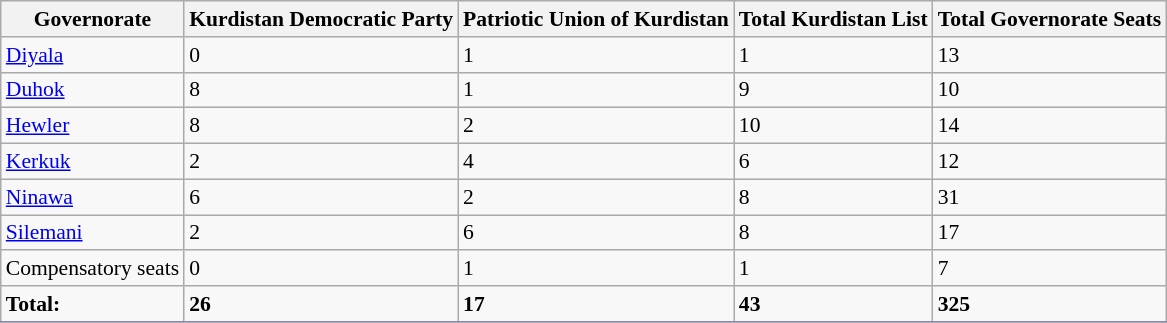<table class=wikitable style="border:1px solid #8888aa; background-color:#f8f8f8; padding:0px; font-size:90%;">
<tr>
<th>Governorate</th>
<th>Kurdistan Democratic Party</th>
<th>Patriotic Union of Kurdistan</th>
<th>Total Kurdistan List</th>
<th>Total Governorate Seats</th>
</tr>
<tr>
<td><a href='#'>Diyala</a></td>
<td>0</td>
<td>1</td>
<td>1</td>
<td>13</td>
</tr>
<tr>
<td><a href='#'>Duhok</a></td>
<td>8</td>
<td>1</td>
<td>9</td>
<td>10</td>
</tr>
<tr>
<td><a href='#'>Hewler</a></td>
<td>8</td>
<td>2</td>
<td>10</td>
<td>14</td>
</tr>
<tr>
<td><a href='#'>Kerkuk</a></td>
<td>2</td>
<td>4</td>
<td>6</td>
<td>12</td>
</tr>
<tr>
<td><a href='#'>Ninawa</a></td>
<td>6</td>
<td>2</td>
<td>8</td>
<td>31</td>
</tr>
<tr>
<td><a href='#'>Silemani</a></td>
<td>2</td>
<td>6</td>
<td>8</td>
<td>17</td>
</tr>
<tr>
<td>Compensatory seats</td>
<td>0</td>
<td>1</td>
<td>1</td>
<td>7</td>
</tr>
<tr>
<td><strong>Total:</strong></td>
<td><strong>26</strong></td>
<td><strong>17</strong></td>
<td><strong>43</strong></td>
<td><strong>325</strong></td>
</tr>
<tr>
</tr>
</table>
